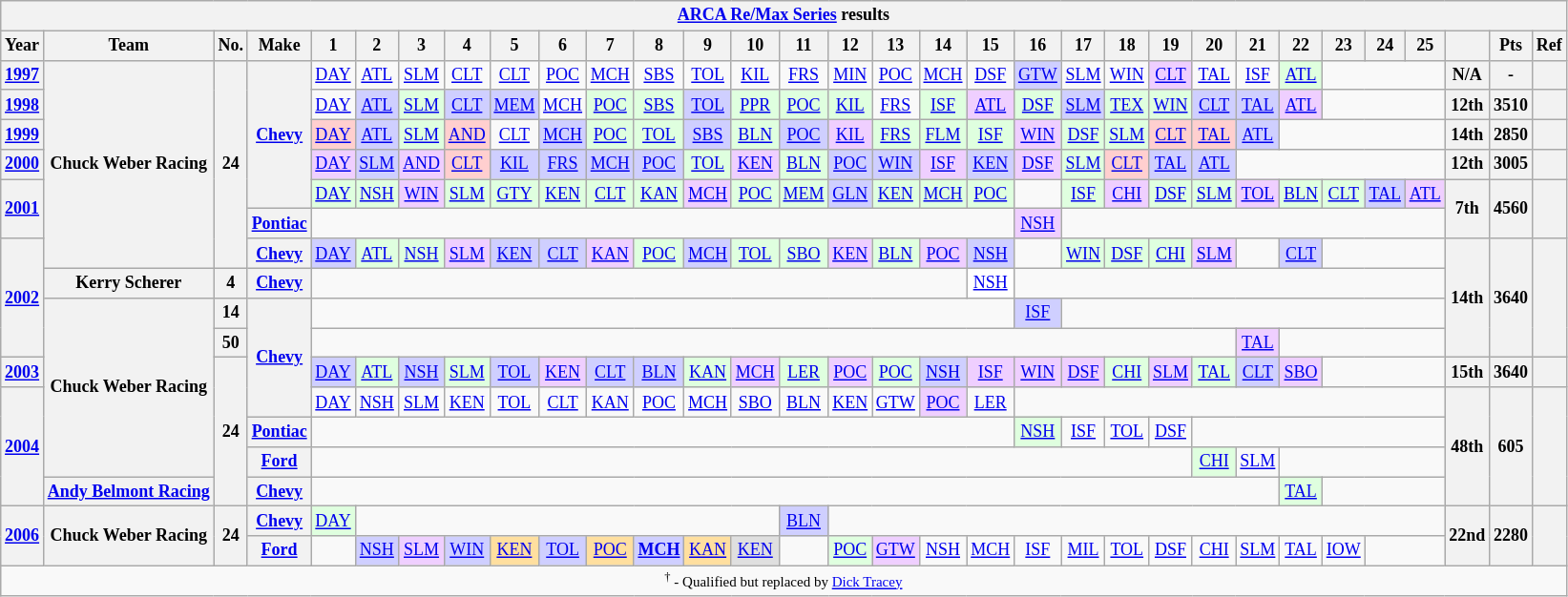<table class="wikitable" style="text-align:center; font-size:75%">
<tr>
<th colspan=47><a href='#'>ARCA Re/Max Series</a> results</th>
</tr>
<tr>
<th>Year</th>
<th>Team</th>
<th>No.</th>
<th>Make</th>
<th>1</th>
<th>2</th>
<th>3</th>
<th>4</th>
<th>5</th>
<th>6</th>
<th>7</th>
<th>8</th>
<th>9</th>
<th>10</th>
<th>11</th>
<th>12</th>
<th>13</th>
<th>14</th>
<th>15</th>
<th>16</th>
<th>17</th>
<th>18</th>
<th>19</th>
<th>20</th>
<th>21</th>
<th>22</th>
<th>23</th>
<th>24</th>
<th>25</th>
<th></th>
<th>Pts</th>
<th>Ref</th>
</tr>
<tr>
<th><a href='#'>1997</a></th>
<th rowspan=7>Chuck Weber Racing</th>
<th rowspan=7>24</th>
<th rowspan=5><a href='#'>Chevy</a></th>
<td><a href='#'>DAY</a></td>
<td><a href='#'>ATL</a></td>
<td><a href='#'>SLM</a></td>
<td><a href='#'>CLT</a></td>
<td><a href='#'>CLT</a></td>
<td><a href='#'>POC</a></td>
<td><a href='#'>MCH</a></td>
<td><a href='#'>SBS</a></td>
<td><a href='#'>TOL</a></td>
<td><a href='#'>KIL</a></td>
<td><a href='#'>FRS</a></td>
<td><a href='#'>MIN</a></td>
<td><a href='#'>POC</a></td>
<td><a href='#'>MCH</a></td>
<td><a href='#'>DSF</a></td>
<td style="background:#CFCFFF;"><a href='#'>GTW</a><br></td>
<td><a href='#'>SLM</a></td>
<td><a href='#'>WIN</a></td>
<td style="background:#EFCFFF;"><a href='#'>CLT</a><br></td>
<td><a href='#'>TAL</a></td>
<td><a href='#'>ISF</a></td>
<td style="background:#DFFFDF;"><a href='#'>ATL</a><br></td>
<td colspan=3></td>
<th>N/A</th>
<th>-</th>
<th></th>
</tr>
<tr>
<th><a href='#'>1998</a></th>
<td><a href='#'>DAY</a></td>
<td style="background:#CFCFFF;"><a href='#'>ATL</a><br></td>
<td style="background:#DFFFDF;"><a href='#'>SLM</a><br></td>
<td style="background:#CFCFFF;"><a href='#'>CLT</a><br></td>
<td style="background:#CFCFFF;"><a href='#'>MEM</a><br></td>
<td><a href='#'>MCH</a></td>
<td style="background:#DFFFDF;"><a href='#'>POC</a><br></td>
<td style="background:#DFFFDF;"><a href='#'>SBS</a><br></td>
<td style="background:#CFCFFF;"><a href='#'>TOL</a><br></td>
<td style="background:#DFFFDF;"><a href='#'>PPR</a><br></td>
<td style="background:#DFFFDF;"><a href='#'>POC</a><br></td>
<td style="background:#DFFFDF;"><a href='#'>KIL</a><br></td>
<td><a href='#'>FRS</a></td>
<td style="background:#DFFFDF;"><a href='#'>ISF</a><br></td>
<td style="background:#EFCFFF;"><a href='#'>ATL</a><br></td>
<td style="background:#DFFFDF;"><a href='#'>DSF</a><br></td>
<td style="background:#CFCFFF;"><a href='#'>SLM</a><br></td>
<td style="background:#DFFFDF;"><a href='#'>TEX</a><br></td>
<td style="background:#DFFFDF;"><a href='#'>WIN</a><br></td>
<td style="background:#CFCFFF;"><a href='#'>CLT</a><br></td>
<td style="background:#CFCFFF;"><a href='#'>TAL</a><br></td>
<td style="background:#EFCFFF;"><a href='#'>ATL</a><br></td>
<td colspan=3></td>
<th>12th</th>
<th>3510</th>
<th></th>
</tr>
<tr>
<th><a href='#'>1999</a></th>
<td style="background:#FFCFCF;"><a href='#'>DAY</a><br></td>
<td style="background:#CFCFFF;"><a href='#'>ATL</a><br></td>
<td style="background:#DFFFDF;"><a href='#'>SLM</a><br></td>
<td style="background:#FFCFCF;"><a href='#'>AND</a><br></td>
<td><a href='#'>CLT</a></td>
<td style="background:#CFCFFF;"><a href='#'>MCH</a><br></td>
<td style="background:#DFFFDF;"><a href='#'>POC</a><br></td>
<td style="background:#DFFFDF;"><a href='#'>TOL</a><br></td>
<td style="background:#CFCFFF;"><a href='#'>SBS</a><br></td>
<td style="background:#DFFFDF;"><a href='#'>BLN</a><br></td>
<td style="background:#CFCFFF;"><a href='#'>POC</a><br></td>
<td style="background:#EFCFFF;"><a href='#'>KIL</a><br></td>
<td style="background:#DFFFDF;"><a href='#'>FRS</a><br></td>
<td style="background:#DFFFDF;"><a href='#'>FLM</a><br></td>
<td style="background:#DFFFDF;"><a href='#'>ISF</a><br></td>
<td style="background:#EFCFFF;"><a href='#'>WIN</a><br></td>
<td style="background:#DFFFDF;"><a href='#'>DSF</a><br></td>
<td style="background:#DFFFDF;"><a href='#'>SLM</a><br></td>
<td style="background:#FFCFCF;"><a href='#'>CLT</a><br></td>
<td style="background:#FFCFCF;"><a href='#'>TAL</a><br></td>
<td style="background:#CFCFFF;"><a href='#'>ATL</a><br></td>
<td colspan=4></td>
<th>14th</th>
<th>2850</th>
<th></th>
</tr>
<tr>
<th><a href='#'>2000</a></th>
<td style="background:#EFCFFF;"><a href='#'>DAY</a><br></td>
<td style="background:#CFCFFF;"><a href='#'>SLM</a><br></td>
<td style="background:#EFCFFF;"><a href='#'>AND</a><br></td>
<td style="background:#FFCFCF;"><a href='#'>CLT</a><br></td>
<td style="background:#CFCFFF;"><a href='#'>KIL</a><br></td>
<td style="background:#CFCFFF;"><a href='#'>FRS</a><br></td>
<td style="background:#CFCFFF;"><a href='#'>MCH</a><br></td>
<td style="background:#CFCFFF;"><a href='#'>POC</a><br></td>
<td style="background:#DFFFDF;"><a href='#'>TOL</a><br></td>
<td style="background:#EFCFFF;"><a href='#'>KEN</a><br></td>
<td style="background:#DFFFDF;"><a href='#'>BLN</a><br></td>
<td style="background:#CFCFFF;"><a href='#'>POC</a><br></td>
<td style="background:#CFCFFF;"><a href='#'>WIN</a><br></td>
<td style="background:#EFCFFF;"><a href='#'>ISF</a><br></td>
<td style="background:#CFCFFF;"><a href='#'>KEN</a><br></td>
<td style="background:#EFCFFF;"><a href='#'>DSF</a><br></td>
<td style="background:#DFFFDF;"><a href='#'>SLM</a><br></td>
<td style="background:#FFCFCF;"><a href='#'>CLT</a><br></td>
<td style="background:#CFCFFF;"><a href='#'>TAL</a><br></td>
<td style="background:#CFCFFF;"><a href='#'>ATL</a><br></td>
<td colspan=5></td>
<th>12th</th>
<th>3005</th>
<th></th>
</tr>
<tr>
<th rowspan=2><a href='#'>2001</a></th>
<td style="background:#DFFFDF;"><a href='#'>DAY</a><br></td>
<td style="background:#DFFFDF;"><a href='#'>NSH</a><br></td>
<td style="background:#EFCFFF;"><a href='#'>WIN</a><br></td>
<td style="background:#DFFFDF;"><a href='#'>SLM</a><br></td>
<td style="background:#DFFFDF;"><a href='#'>GTY</a><br></td>
<td style="background:#DFFFDF;"><a href='#'>KEN</a><br></td>
<td style="background:#DFFFDF;"><a href='#'>CLT</a><br></td>
<td style="background:#DFFFDF;"><a href='#'>KAN</a><br></td>
<td style="background:#EFCFFF;"><a href='#'>MCH</a><br></td>
<td style="background:#DFFFDF;"><a href='#'>POC</a><br></td>
<td style="background:#DFFFDF;"><a href='#'>MEM</a><br></td>
<td style="background:#CFCFFF;"><a href='#'>GLN</a><br></td>
<td style="background:#DFFFDF;"><a href='#'>KEN</a><br></td>
<td style="background:#DFFFDF;"><a href='#'>MCH</a><br></td>
<td style="background:#DFFFDF;"><a href='#'>POC</a><br></td>
<td></td>
<td style="background:#DFFFDF;"><a href='#'>ISF</a><br></td>
<td style="background:#EFCFFF;"><a href='#'>CHI</a><br></td>
<td style="background:#DFFFDF;"><a href='#'>DSF</a><br></td>
<td style="background:#DFFFDF;"><a href='#'>SLM</a><br></td>
<td style="background:#EFCFFF;"><a href='#'>TOL</a><br></td>
<td style="background:#DFFFDF;"><a href='#'>BLN</a><br></td>
<td style="background:#DFFFDF;"><a href='#'>CLT</a><br></td>
<td style="background:#CFCFFF;"><a href='#'>TAL</a><br></td>
<td style="background:#EFCFFF;"><a href='#'>ATL</a><br></td>
<th rowspan=2>7th</th>
<th rowspan=2>4560</th>
<th rowspan=2></th>
</tr>
<tr>
<th><a href='#'>Pontiac</a></th>
<td colspan=15></td>
<td style="background:#EFCFFF;"><a href='#'>NSH</a><br></td>
<td colspan=9></td>
</tr>
<tr>
<th rowspan=4><a href='#'>2002</a></th>
<th><a href='#'>Chevy</a></th>
<td style="background:#CFCFFF;"><a href='#'>DAY</a><br></td>
<td style="background:#DFFFDF;"><a href='#'>ATL</a><br></td>
<td style="background:#DFFFDF;"><a href='#'>NSH</a><br></td>
<td style="background:#EFCFFF;"><a href='#'>SLM</a><br></td>
<td style="background:#CFCFFF;"><a href='#'>KEN</a><br></td>
<td style="background:#CFCFFF;"><a href='#'>CLT</a><br></td>
<td style="background:#EFCFFF;"><a href='#'>KAN</a><br></td>
<td style="background:#DFFFDF;"><a href='#'>POC</a><br></td>
<td style="background:#CFCFFF;"><a href='#'>MCH</a><br></td>
<td style="background:#DFFFDF;"><a href='#'>TOL</a><br></td>
<td style="background:#DFFFDF;"><a href='#'>SBO</a><br></td>
<td style="background:#EFCFFF;"><a href='#'>KEN</a><br></td>
<td style="background:#DFFFDF;"><a href='#'>BLN</a><br></td>
<td style="background:#EFCFFF;"><a href='#'>POC</a><br></td>
<td style="background:#CFCFFF;"><a href='#'>NSH</a><br></td>
<td></td>
<td style="background:#DFFFDF;"><a href='#'>WIN</a><br></td>
<td style="background:#DFFFDF;"><a href='#'>DSF</a><br></td>
<td style="background:#DFFFDF;"><a href='#'>CHI</a><br></td>
<td style="background:#EFCFFF;"><a href='#'>SLM</a><br></td>
<td></td>
<td style="background:#CFCFFF;"><a href='#'>CLT</a><br></td>
<td colspan=3></td>
<th rowspan=4>14th</th>
<th rowspan=4>3640</th>
<th rowspan=4></th>
</tr>
<tr>
<th>Kerry Scherer</th>
<th>4</th>
<th><a href='#'>Chevy</a></th>
<td colspan=14></td>
<td style="background:#FFFFFF;"><a href='#'>NSH</a><br></td>
<td colspan=10></td>
</tr>
<tr>
<th rowspan=6>Chuck Weber Racing</th>
<th>14</th>
<th rowspan=4><a href='#'>Chevy</a></th>
<td colspan=15></td>
<td style="background:#CFCFFF;"><a href='#'>ISF</a><br></td>
<td colspan=9></td>
</tr>
<tr>
<th>50</th>
<td colspan=20></td>
<td style="background:#EFCFFF;"><a href='#'>TAL</a><br></td>
<td colspan=4></td>
</tr>
<tr>
<th><a href='#'>2003</a></th>
<th rowspan=5>24</th>
<td style="background:#CFCFFF;"><a href='#'>DAY</a><br></td>
<td style="background:#DFFFDF;"><a href='#'>ATL</a><br></td>
<td style="background:#CFCFFF;"><a href='#'>NSH</a><br></td>
<td style="background:#DFFFDF;"><a href='#'>SLM</a><br></td>
<td style="background:#CFCFFF;"><a href='#'>TOL</a><br></td>
<td style="background:#EFCFFF;"><a href='#'>KEN</a><br></td>
<td style="background:#CFCFFF;"><a href='#'>CLT</a><br></td>
<td style="background:#CFCFFF;"><a href='#'>BLN</a><br></td>
<td style="background:#DFFFDF;"><a href='#'>KAN</a><br></td>
<td style="background:#EFCFFF;"><a href='#'>MCH</a><br></td>
<td style="background:#DFFFDF;"><a href='#'>LER</a><br></td>
<td style="background:#EFCFFF;"><a href='#'>POC</a><br></td>
<td style="background:#DFFFDF;"><a href='#'>POC</a><br></td>
<td style="background:#CFCFFF;"><a href='#'>NSH</a><br></td>
<td style="background:#EFCFFF;"><a href='#'>ISF</a><br></td>
<td style="background:#EFCFFF;"><a href='#'>WIN</a><br></td>
<td style="background:#EFCFFF;"><a href='#'>DSF</a><br></td>
<td style="background:#DFFFDF;"><a href='#'>CHI</a><br></td>
<td style="background:#EFCFFF;"><a href='#'>SLM</a><br></td>
<td style="background:#DFFFDF;"><a href='#'>TAL</a><br></td>
<td style="background:#CFCFFF;"><a href='#'>CLT</a><br></td>
<td style="background:#EFCFFF;"><a href='#'>SBO</a><br></td>
<td colspan=3></td>
<th>15th</th>
<th>3640</th>
<th></th>
</tr>
<tr>
<th rowspan=4><a href='#'>2004</a></th>
<td><a href='#'>DAY</a></td>
<td><a href='#'>NSH</a></td>
<td><a href='#'>SLM</a></td>
<td><a href='#'>KEN</a></td>
<td><a href='#'>TOL</a></td>
<td><a href='#'>CLT</a></td>
<td><a href='#'>KAN</a></td>
<td><a href='#'>POC</a></td>
<td><a href='#'>MCH</a></td>
<td><a href='#'>SBO</a></td>
<td><a href='#'>BLN</a></td>
<td><a href='#'>KEN</a></td>
<td><a href='#'>GTW</a></td>
<td style="background:#EFCFFF;"><a href='#'>POC</a><br></td>
<td><a href='#'>LER</a></td>
<td colspan=10></td>
<th rowspan=4>48th</th>
<th rowspan=4>605</th>
<th rowspan=4></th>
</tr>
<tr>
<th><a href='#'>Pontiac</a></th>
<td colspan=15></td>
<td style="background:#DFFFDF;"><a href='#'>NSH</a><br></td>
<td><a href='#'>ISF</a></td>
<td><a href='#'>TOL</a></td>
<td><a href='#'>DSF</a></td>
<td colspan=6></td>
</tr>
<tr>
<th><a href='#'>Ford</a></th>
<td colspan=19></td>
<td style="background:#DFFFDF;"><a href='#'>CHI</a><br></td>
<td><a href='#'>SLM</a></td>
<td colspan=4></td>
</tr>
<tr>
<th><a href='#'>Andy Belmont Racing</a></th>
<th><a href='#'>Chevy</a></th>
<td colspan=21></td>
<td style="background:#DFFFDF;"><a href='#'>TAL</a><br></td>
<td colspan=3></td>
</tr>
<tr>
<th rowspan=2><a href='#'>2006</a></th>
<th rowspan=2>Chuck Weber Racing</th>
<th rowspan=2>24</th>
<th><a href='#'>Chevy</a></th>
<td style="background:#DFFFDF;"><a href='#'>DAY</a><br></td>
<td colspan=9></td>
<td style="background:#CFCFFF;"><a href='#'>BLN</a><br></td>
<td colspan=14></td>
<th rowspan=2>22nd</th>
<th rowspan=2>2280</th>
<th rowspan=2></th>
</tr>
<tr>
<th><a href='#'>Ford</a></th>
<td></td>
<td style="background:#CFCFFF;"><a href='#'>NSH</a><br></td>
<td style="background:#EFCFFF;"><a href='#'>SLM</a><br></td>
<td style="background:#CFCFFF;"><a href='#'>WIN</a><br></td>
<td style="background:#FFDF9F;"><a href='#'>KEN</a><br></td>
<td style="background:#CFCFFF;"><a href='#'>TOL</a><br></td>
<td style="background:#FFDF9F;"><a href='#'>POC</a><br></td>
<td style="background:#CFCFFF;"><strong><a href='#'>MCH</a></strong><br></td>
<td style="background:#FFDF9F;"><a href='#'>KAN</a><br></td>
<td style="background:#DFDFDF;"><a href='#'>KEN</a><br></td>
<td></td>
<td style="background:#DFFFDF;"><a href='#'>POC</a><br></td>
<td style="background:#EFCFFF;"><a href='#'>GTW</a><br></td>
<td><a href='#'>NSH</a></td>
<td><a href='#'>MCH</a></td>
<td><a href='#'>ISF</a></td>
<td><a href='#'>MIL</a></td>
<td><a href='#'>TOL</a></td>
<td><a href='#'>DSF</a></td>
<td><a href='#'>CHI</a></td>
<td><a href='#'>SLM</a></td>
<td><a href='#'>TAL</a></td>
<td><a href='#'>IOW</a></td>
<td colspan=2></td>
</tr>
<tr>
<td colspan=32><small><sup>†</sup> - Qualified but replaced by <a href='#'>Dick Tracey</a></small></td>
</tr>
</table>
